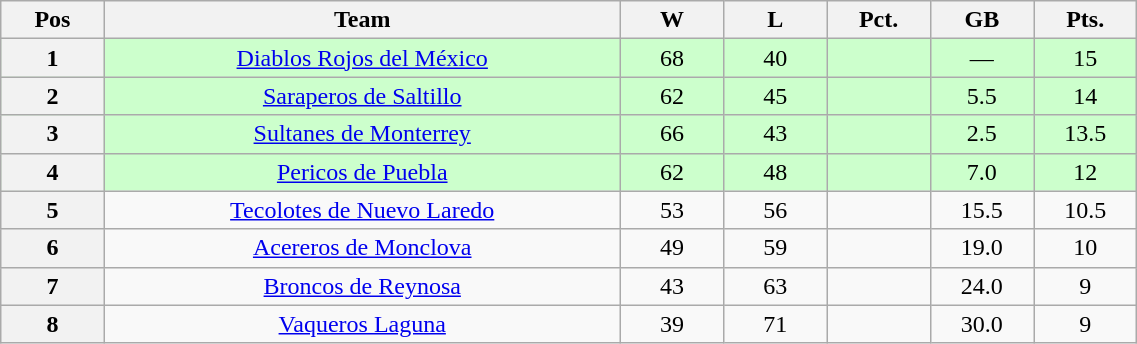<table class="wikitable plainrowheaders" width="60%" style="text-align:center;">
<tr>
<th scope="col" width="5%">Pos</th>
<th scope="col" width="25%">Team</th>
<th scope="col" width="5%">W</th>
<th scope="col" width="5%">L</th>
<th scope="col" width="5%">Pct.</th>
<th scope="col" width="5%">GB</th>
<th scope="col" width="5%">Pts.</th>
</tr>
<tr style="background-color:#ccffcc;">
<th>1</th>
<td><a href='#'>Diablos Rojos del México</a></td>
<td>68</td>
<td>40</td>
<td></td>
<td>—</td>
<td>15</td>
</tr>
<tr style="background-color:#ccffcc;">
<th>2</th>
<td><a href='#'>Saraperos de Saltillo</a></td>
<td>62</td>
<td>45</td>
<td></td>
<td>5.5</td>
<td>14</td>
</tr>
<tr style="background-color:#ccffcc;">
<th>3</th>
<td><a href='#'>Sultanes de Monterrey</a></td>
<td>66</td>
<td>43</td>
<td></td>
<td>2.5</td>
<td>13.5</td>
</tr>
<tr style="background-color:#ccffcc;">
<th>4</th>
<td><a href='#'>Pericos de Puebla</a></td>
<td>62</td>
<td>48</td>
<td></td>
<td>7.0</td>
<td>12</td>
</tr>
<tr>
<th>5</th>
<td><a href='#'>Tecolotes de Nuevo Laredo</a></td>
<td>53</td>
<td>56</td>
<td></td>
<td>15.5</td>
<td>10.5</td>
</tr>
<tr>
<th>6</th>
<td><a href='#'>Acereros de Monclova</a></td>
<td>49</td>
<td>59</td>
<td></td>
<td>19.0</td>
<td>10</td>
</tr>
<tr>
<th>7</th>
<td><a href='#'>Broncos de Reynosa</a></td>
<td>43</td>
<td>63</td>
<td></td>
<td>24.0</td>
<td>9</td>
</tr>
<tr>
<th>8</th>
<td><a href='#'>Vaqueros Laguna</a></td>
<td>39</td>
<td>71</td>
<td></td>
<td>30.0</td>
<td>9</td>
</tr>
</table>
